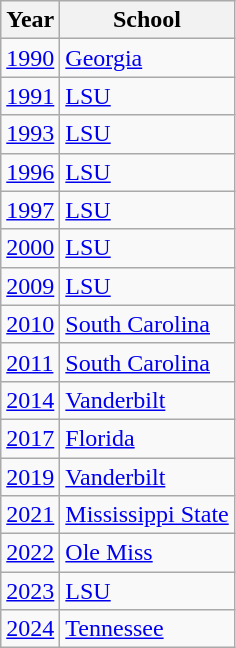<table class="wikitable">
<tr>
<th>Year</th>
<th>School</th>
</tr>
<tr>
<td><a href='#'>1990</a></td>
<td><a href='#'>Georgia</a></td>
</tr>
<tr>
<td><a href='#'>1991</a></td>
<td><a href='#'>LSU</a></td>
</tr>
<tr>
<td><a href='#'>1993</a></td>
<td><a href='#'>LSU</a></td>
</tr>
<tr>
<td><a href='#'>1996</a></td>
<td><a href='#'>LSU</a></td>
</tr>
<tr>
<td><a href='#'>1997</a></td>
<td><a href='#'>LSU</a></td>
</tr>
<tr>
<td><a href='#'>2000</a></td>
<td><a href='#'>LSU</a></td>
</tr>
<tr>
<td><a href='#'>2009</a></td>
<td><a href='#'>LSU</a></td>
</tr>
<tr>
<td><a href='#'>2010</a></td>
<td><a href='#'>South Carolina</a></td>
</tr>
<tr>
<td><a href='#'>2011</a></td>
<td><a href='#'>South Carolina</a></td>
</tr>
<tr>
<td><a href='#'>2014</a></td>
<td><a href='#'>Vanderbilt</a></td>
</tr>
<tr>
<td><a href='#'>2017</a></td>
<td><a href='#'>Florida</a></td>
</tr>
<tr>
<td><a href='#'>2019</a></td>
<td><a href='#'>Vanderbilt</a></td>
</tr>
<tr>
<td><a href='#'>2021</a></td>
<td><a href='#'>Mississippi State</a></td>
</tr>
<tr>
<td><a href='#'>2022</a></td>
<td><a href='#'>Ole Miss</a></td>
</tr>
<tr>
<td><a href='#'>2023</a></td>
<td><a href='#'>LSU</a></td>
</tr>
<tr>
<td><a href='#'>2024</a></td>
<td><a href='#'>Tennessee</a></td>
</tr>
</table>
